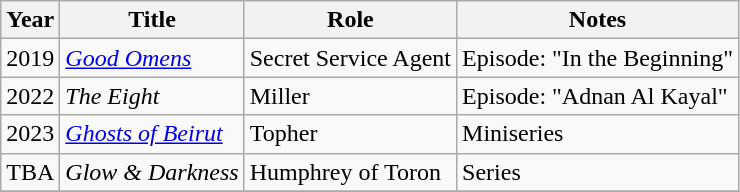<table class="wikitable sortable">
<tr>
<th>Year</th>
<th>Title</th>
<th>Role</th>
<th class="unsortable">Notes</th>
</tr>
<tr>
<td>2019</td>
<td><em><a href='#'>Good Omens</a></em></td>
<td>Secret Service Agent</td>
<td>Episode: "In the Beginning"</td>
</tr>
<tr>
<td>2022</td>
<td><em>The Eight</em></td>
<td>Miller</td>
<td>Episode: "Adnan Al Kayal"</td>
</tr>
<tr>
<td>2023</td>
<td><em><a href='#'>Ghosts of Beirut</a></em></td>
<td>Topher</td>
<td>Miniseries</td>
</tr>
<tr>
<td>TBA</td>
<td><em>Glow & Darkness</em></td>
<td>Humphrey of Toron</td>
<td>Series</td>
</tr>
<tr>
</tr>
</table>
